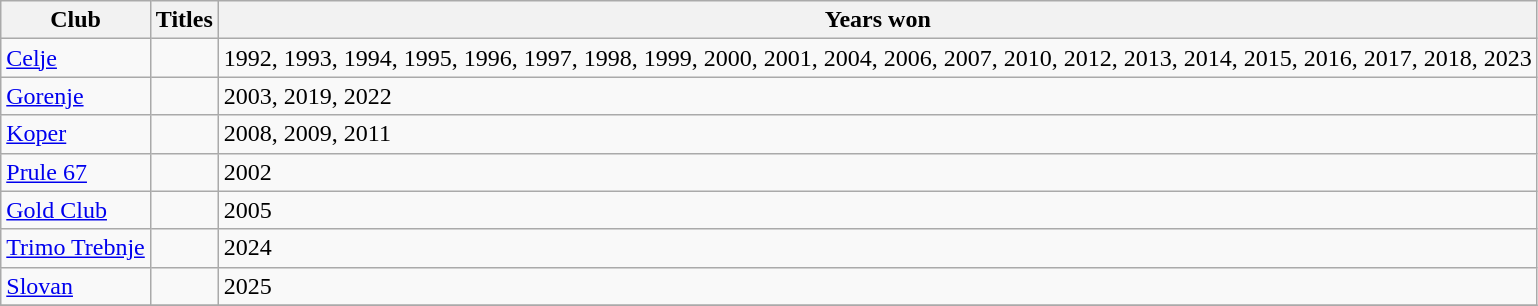<table class="wikitable">
<tr>
<th>Club</th>
<th>Titles</th>
<th>Years won</th>
</tr>
<tr>
<td><a href='#'>Celje</a></td>
<td></td>
<td>1992, 1993, 1994, 1995, 1996, 1997, 1998, 1999, 2000, 2001, 2004, 2006, 2007, 2010, 2012, 2013, 2014, 2015, 2016, 2017, 2018, 2023</td>
</tr>
<tr>
<td><a href='#'>Gorenje</a></td>
<td></td>
<td>2003, 2019, 2022</td>
</tr>
<tr>
<td><a href='#'>Koper</a></td>
<td></td>
<td>2008, 2009, 2011</td>
</tr>
<tr>
<td><a href='#'>Prule 67</a></td>
<td></td>
<td>2002</td>
</tr>
<tr>
<td><a href='#'>Gold Club</a></td>
<td></td>
<td>2005</td>
</tr>
<tr>
<td><a href='#'>Trimo Trebnje</a></td>
<td></td>
<td>2024</td>
</tr>
<tr>
<td><a href='#'>Slovan</a></td>
<td></td>
<td>2025</td>
</tr>
<tr>
</tr>
</table>
